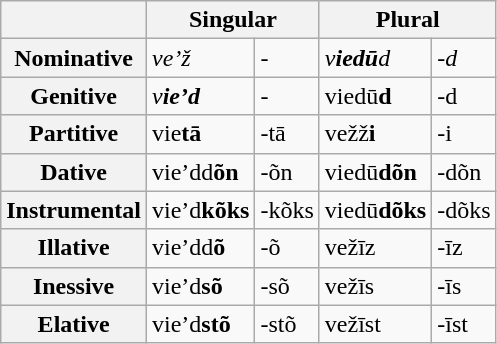<table class="wikitable">
<tr>
<th></th>
<th colspan="2">Singular</th>
<th colspan="2">Plural</th>
</tr>
<tr>
<th>Nominative</th>
<td><em>ve’ž</em></td>
<td><em>-</em></td>
<td><em>v<strong>iedū</strong>d</em></td>
<td><em>-d</em></td>
</tr>
<tr>
<th>Genitive</th>
<td><em>v<strong>ie’d<strong><em></td>
<td></em>-<em></td>
<td></em>v</strong>iedū<strong>d<em></td>
<td></em>-d<em></td>
</tr>
<tr>
<th>Partitive</th>
<td></em>v</strong>ie<strong>tā<em></td>
<td></em>-tā<em></td>
<td></em>v</strong>ežž<strong>i<em></td>
<td></em>-i<em></td>
</tr>
<tr>
<th>Dative</th>
<td></em>v</strong>ie’dd<strong>õn<em></td>
<td></em>-õn<em></td>
<td></em>v</strong>iedū<strong>dõn<em></td>
<td></em>-dõn<em></td>
</tr>
<tr>
<th>Instrumental</th>
<td></em>v</strong>ie’d<strong>kõks<em></td>
<td></em>-kõks<em></td>
<td></em>v</strong>iedū<strong>dõks<em></td>
<td></em>-dõks<em></td>
</tr>
<tr>
<th>Illative</th>
<td></em>v</strong>ie’dd<strong>õ<em></td>
<td></em>-õ<em></td>
<td></em>vežīz<em></td>
<td></em>-īz<em></td>
</tr>
<tr>
<th>Inessive</th>
<td></em>v</strong>ie’d<strong>sõ<em></td>
<td></em>-sõ<em></td>
<td></em>vežīs<em></td>
<td></em>-īs<em></td>
</tr>
<tr>
<th>Elative</th>
<td></em>v</strong>ie’d<strong>stõ<em></td>
<td></em>-stõ<em></td>
<td></em>vežīst<em></td>
<td></em>-īst<em></td>
</tr>
</table>
